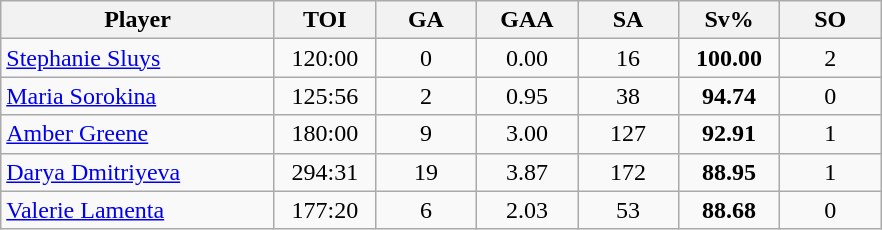<table class="wikitable sortable" style="text-align:center;">
<tr>
<th style="width:175px;">Player</th>
<th style="width:60px;">TOI</th>
<th style="width:60px;">GA</th>
<th style="width:60px;">GAA</th>
<th style="width:60px;">SA</th>
<th style="width:60px;">Sv%</th>
<th style="width:60px;">SO</th>
</tr>
<tr>
<td style="text-align:left;"> <a href='#'>Stephanie Sluys</a></td>
<td>120:00</td>
<td>0</td>
<td>0.00</td>
<td>16</td>
<td><strong>100.00</strong></td>
<td>2</td>
</tr>
<tr>
<td style="text-align:left;"> <a href='#'>Maria Sorokina</a></td>
<td>125:56</td>
<td>2</td>
<td>0.95</td>
<td>38</td>
<td><strong>94.74</strong></td>
<td>0</td>
</tr>
<tr>
<td style="text-align:left;"> <a href='#'>Amber Greene</a></td>
<td>180:00</td>
<td>9</td>
<td>3.00</td>
<td>127</td>
<td><strong>92.91</strong></td>
<td>1</td>
</tr>
<tr>
<td style="text-align:left;"> <a href='#'>Darya Dmitriyeva</a></td>
<td>294:31</td>
<td>19</td>
<td>3.87</td>
<td>172</td>
<td><strong>88.95</strong></td>
<td>1</td>
</tr>
<tr>
<td style="text-align:left;"> <a href='#'>Valerie Lamenta</a></td>
<td>177:20</td>
<td>6</td>
<td>2.03</td>
<td>53</td>
<td><strong>88.68</strong></td>
<td>0</td>
</tr>
</table>
